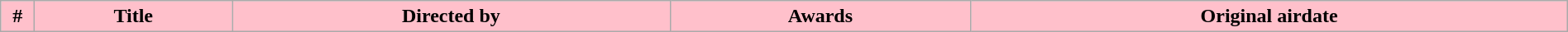<table class="wikitable plainrowheaders" style="width:100%; margin:auto;">
<tr>
<th style="background-color:#FFC0CB; width:20px;">#</th>
<th style="background-color:#FFC0CB;">Title</th>
<th style="background-color:#FFC0CB;">Directed by</th>
<th style="background-color:#FFC0CB;">Awards</th>
<th style="background-color:#FFC0CB;">Original airdate<br></th>
</tr>
</table>
